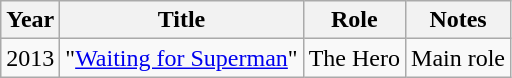<table class="wikitable">
<tr>
<th>Year</th>
<th>Title</th>
<th>Role</th>
<th class="unsortable">Notes</th>
</tr>
<tr>
<td>2013</td>
<td>"<a href='#'>Waiting for Superman</a>"</td>
<td>The Hero</td>
<td>Main role</td>
</tr>
</table>
